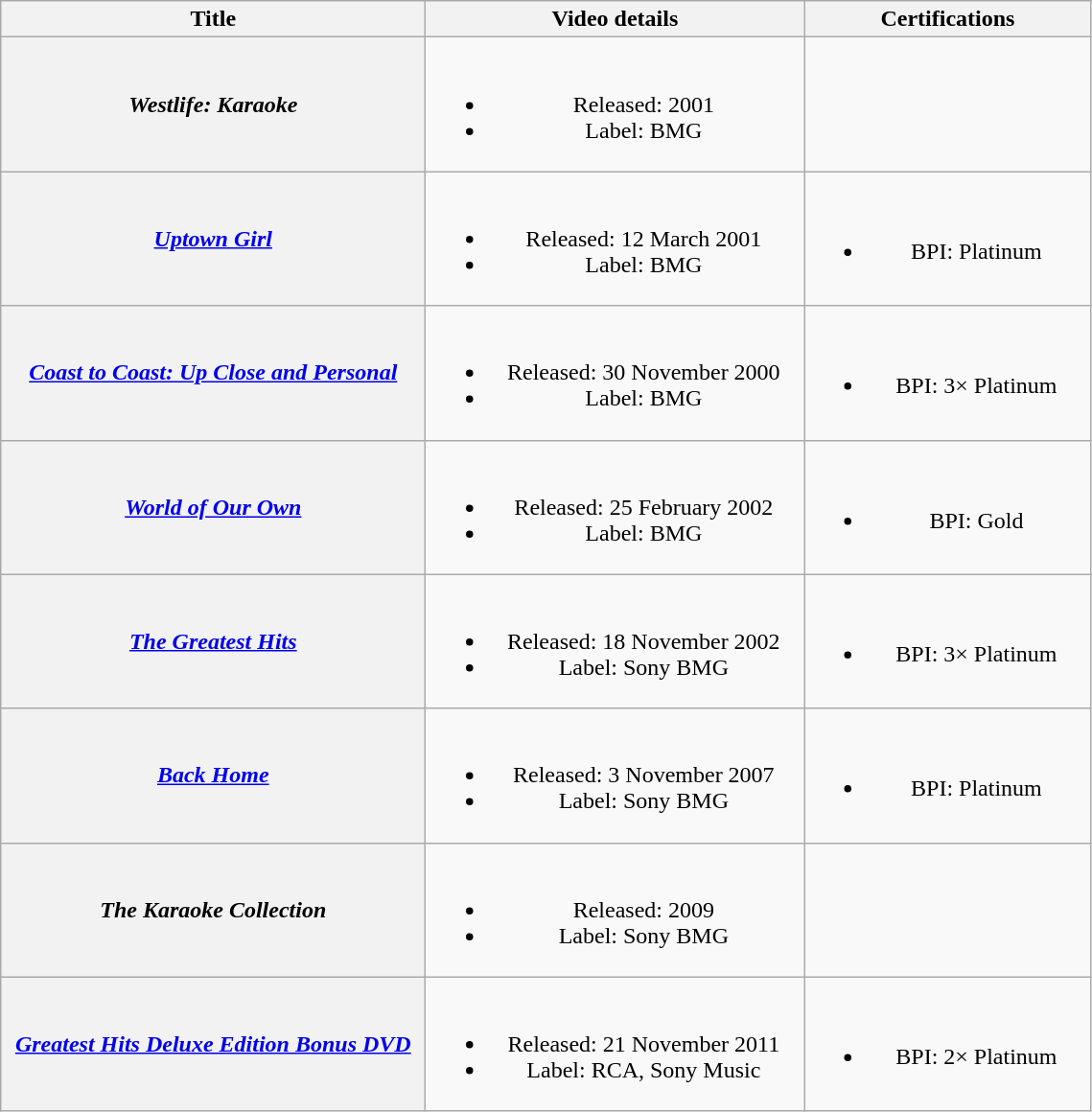<table class="wikitable plainrowheaders" style="text-align:center;">
<tr>
<th scope="col" style="width:18em;">Title</th>
<th scope="col" style="width:16em;">Video details</th>
<th scope="col" style="width:12em;">Certifications</th>
</tr>
<tr>
<th scope="row"><em>Westlife: Karaoke</em></th>
<td><br><ul><li>Released: 2001</li><li>Label: BMG</li></ul></td>
<td></td>
</tr>
<tr>
<th scope="row"><em><a href='#'>Uptown Girl</a></em></th>
<td><br><ul><li>Released: 12 March 2001</li><li>Label: BMG</li></ul></td>
<td><br><ul><li>BPI: Platinum</li></ul></td>
</tr>
<tr>
<th scope="row"><em><a href='#'>Coast to Coast: Up Close and Personal</a></em></th>
<td><br><ul><li>Released: 30 November 2000</li><li>Label: BMG</li></ul></td>
<td><br><ul><li>BPI: 3× Platinum</li></ul></td>
</tr>
<tr>
<th scope="row"><em><a href='#'>World of Our Own</a></em></th>
<td><br><ul><li>Released: 25 February 2002</li><li>Label: BMG</li></ul></td>
<td><br><ul><li>BPI: Gold</li></ul></td>
</tr>
<tr>
<th scope="row"><em><a href='#'>The Greatest Hits</a></em></th>
<td><br><ul><li>Released: 18 November 2002</li><li>Label: Sony BMG</li></ul></td>
<td><br><ul><li>BPI: 3× Platinum</li></ul></td>
</tr>
<tr>
<th scope="row"><em><a href='#'>Back Home</a></em></th>
<td><br><ul><li>Released: 3 November 2007</li><li>Label: Sony BMG</li></ul></td>
<td><br><ul><li>BPI: Platinum</li></ul></td>
</tr>
<tr>
<th scope="row"><em>The Karaoke Collection</em></th>
<td><br><ul><li>Released: 2009</li><li>Label: Sony BMG</li></ul></td>
<td></td>
</tr>
<tr>
<th scope="row"><em><a href='#'>Greatest Hits Deluxe Edition Bonus DVD</a></em></th>
<td><br><ul><li>Released: 21 November 2011</li><li>Label: RCA, Sony Music</li></ul></td>
<td><br><ul><li>BPI: 2× Platinum</li></ul></td>
</tr>
</table>
